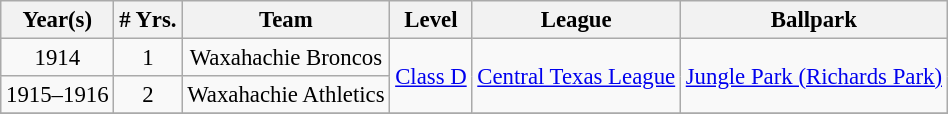<table class="wikitable" style="text-align:center; font-size: 95%;">
<tr>
<th>Year(s)</th>
<th># Yrs.</th>
<th>Team</th>
<th>Level</th>
<th>League</th>
<th>Ballpark</th>
</tr>
<tr>
<td>1914</td>
<td>1</td>
<td>Waxahachie Broncos</td>
<td rowspan=2><a href='#'>Class D</a></td>
<td rowspan=2><a href='#'>Central Texas League</a></td>
<td rowspan=2><a href='#'>Jungle Park (Richards Park)</a></td>
</tr>
<tr>
<td>1915–1916</td>
<td>2</td>
<td>Waxahachie Athletics</td>
</tr>
<tr>
</tr>
</table>
